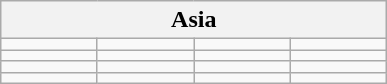<table class="wikitable">
<tr>
<th colspan="4" width="250">Asia</th>
</tr>
<tr>
<td></td>
<td></td>
<td></td>
<td></td>
</tr>
<tr>
<td></td>
<td></td>
<td></td>
<td></td>
</tr>
<tr>
<td></td>
<td></td>
<td></td>
<td></td>
</tr>
<tr>
<td></td>
<td></td>
<td></td>
<td></td>
</tr>
</table>
